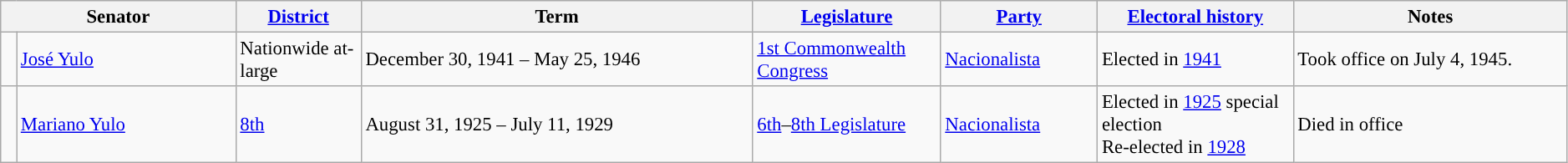<table class="wikitable" style="font-size:95%" width=99%>
<tr>
<th colspan="2" width="15%">Senator</th>
<th width="8%"><a href='#'>District</a></th>
<th width="25%">Term</th>
<th width="12%"><a href='#'>Legislature</a></th>
<th width="10%"><a href='#'>Party</a></th>
<th width="12.5%"><a href='#'>Electoral history</a></th>
<th width="17.5%">Notes</th>
</tr>
<tr>
<td width=1% style="background-color:"></td>
<td><a href='#'>José Yulo</a></td>
<td>Nationwide at-large</td>
<td>December 30, 1941 – May 25, 1946</td>
<td><a href='#'>1st Commonwealth Congress</a></td>
<td><a href='#'>Nacionalista</a></td>
<td>Elected in <a href='#'>1941</a></td>
<td>Took office on July 4, 1945.</td>
</tr>
<tr>
<td style="background-color:"></td>
<td><a href='#'>Mariano Yulo</a></td>
<td><a href='#'>8th</a></td>
<td>August 31, 1925 – July 11, 1929</td>
<td><a href='#'>6th</a>–<a href='#'>8th Legislature</a></td>
<td><a href='#'>Nacionalista</a></td>
<td>Elected in <a href='#'>1925</a> special election<br>Re-elected in <a href='#'>1928</a></td>
<td>Died in office</td>
</tr>
</table>
